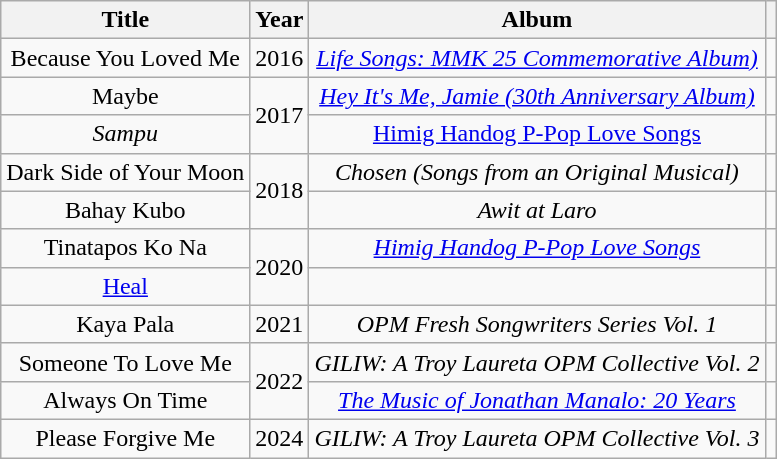<table class="wikitable plainrowheaders" style="text-align:center;">
<tr>
<th scope="col">Title</th>
<th scope="col">Year</th>
<th scope="col">Album</th>
<th scope="col"></th>
</tr>
<tr>
<td>Because You Loved Me<br></td>
<td>2016</td>
<td><em><a href='#'>Life Songs: MMK 25 Commemorative Album)</a></em></td>
<td></td>
</tr>
<tr>
<td>Maybe<br></td>
<td rowspan="2">2017</td>
<td><em><a href='#'>Hey It's Me, Jamie (30th Anniversary Album)</a></em></td>
<td></td>
</tr>
<tr>
<td><em>Sampu</em></td>
<td><a href='#'>Himig Handog P-Pop Love Songs</a></td>
<td></td>
</tr>
<tr>
<td>Dark Side of Your Moon</td>
<td rowspan="2">2018</td>
<td><em>Chosen (Songs from an Original Musical)</em></td>
<td></td>
</tr>
<tr>
<td>Bahay Kubo</td>
<td><em>Awit at Laro</em></td>
<td></td>
</tr>
<tr>
<td>Tinatapos Ko Na</td>
<td rowspan="2">2020</td>
<td><em><a href='#'>Himig Handog P-Pop Love Songs</a></em></td>
<td></td>
</tr>
<tr>
<td><a href='#'>Heal</a></td>
<td></td>
<td></td>
</tr>
<tr>
<td>Kaya Pala</td>
<td>2021</td>
<td><em>OPM Fresh Songwriters Series Vol. 1</em></td>
<td></td>
</tr>
<tr>
<td>Someone To Love Me</td>
<td rowspan="2">2022</td>
<td><em>GILIW: A Troy Laureta OPM Collective Vol. 2</em></td>
<td></td>
</tr>
<tr>
<td>Always On Time</td>
<td><em><a href='#'>The Music of Jonathan Manalo: 20 Years</a></em></td>
<td></td>
</tr>
<tr>
<td>Please Forgive Me</td>
<td>2024</td>
<td><em>GILIW: A Troy Laureta OPM Collective Vol. 3</em></td>
<td></td>
</tr>
</table>
